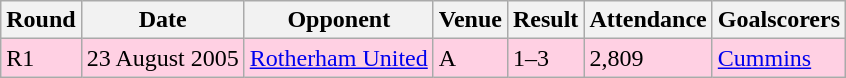<table class="wikitable">
<tr>
<th>Round</th>
<th>Date</th>
<th>Opponent</th>
<th>Venue</th>
<th>Result</th>
<th>Attendance</th>
<th>Goalscorers</th>
</tr>
<tr style="background-color: #ffd0e3;">
<td>R1</td>
<td>23 August 2005</td>
<td><a href='#'>Rotherham United</a></td>
<td>A</td>
<td>1–3</td>
<td>2,809</td>
<td><a href='#'>Cummins</a></td>
</tr>
</table>
